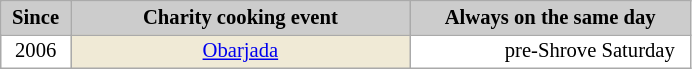<table class="wikitable plainrowheaders" cellpadding="3" cellspacing="0" border="1" style="background:#fff; font-size:86%; line-height:16px; border:grey solid 1px; border-collapse:collapse;">
<tr>
<th scope="col" style="background:#ccc; width:40px;">Since</th>
<th scope="col" style="background:#ccc; width:220px;">Charity cooking event</th>
<th scope="col" style="background:#ccc; width:180px;">Always on the same day</th>
</tr>
<tr>
<td align=center>2006</td>
<td align=center bgcolor=#F0EAD6><a href='#'>Obarjada</a></td>
<td align=right>pre-Shrove Saturday  </td>
</tr>
</table>
